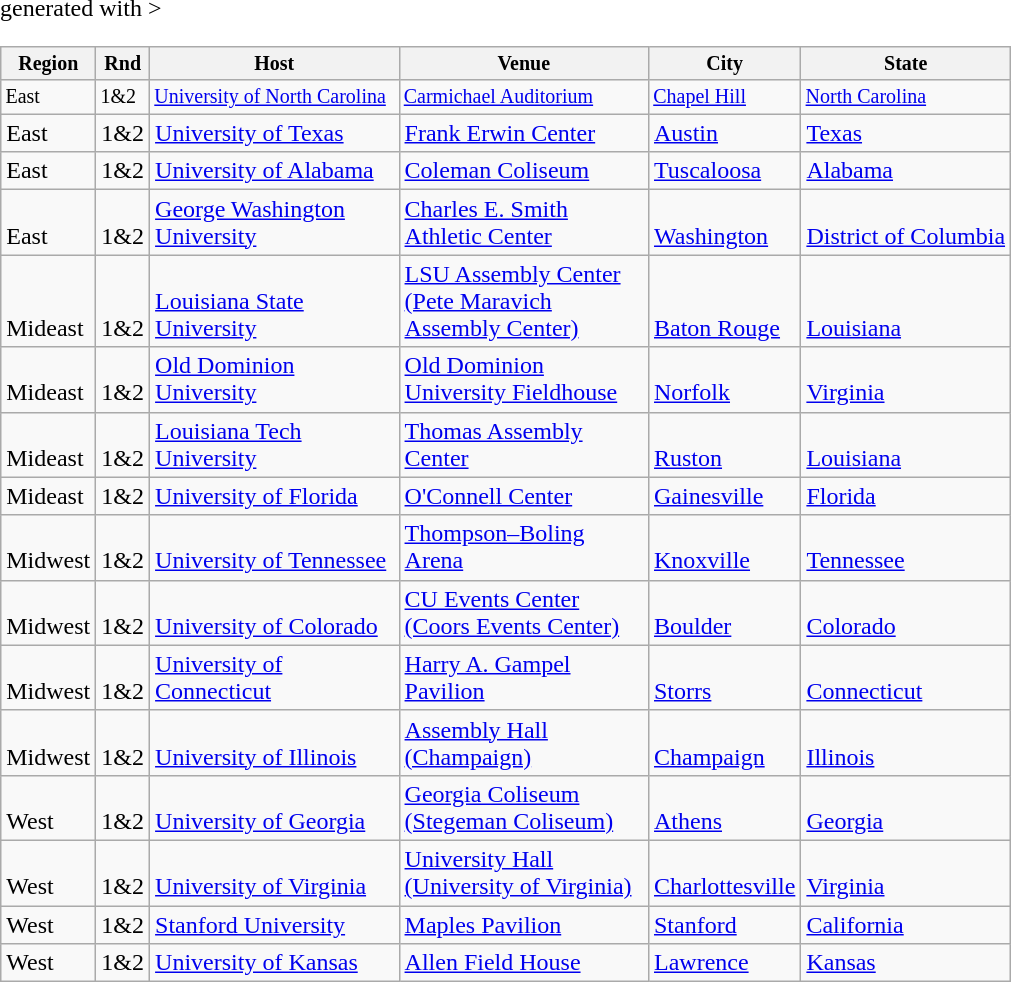<table class="wikitable sortable" <hiddentext>generated with >
<tr style="font-size:10pt;font-weight:bold" valign="bottom">
<th>Region</th>
<th>Rnd</th>
<th width="160">Host</th>
<th width="160">Venue</th>
<th>City</th>
<th>State</th>
</tr>
<tr style="font-size:10pt" valign="bottom">
<td height="14">East</td>
<td>1&2</td>
<td><a href='#'>University of North Carolina</a></td>
<td><a href='#'>Carmichael Auditorium</a></td>
<td><a href='#'>Chapel Hill</a></td>
<td><a href='#'>North Carolina</a></td>
</tr>
<tr valign="bottom">
<td height="14">East</td>
<td>1&2</td>
<td><a href='#'>University of Texas</a></td>
<td><a href='#'>Frank Erwin Center</a></td>
<td><a href='#'>Austin</a></td>
<td><a href='#'>Texas</a></td>
</tr>
<tr valign="bottom">
<td height="14">East</td>
<td>1&2</td>
<td><a href='#'>University of Alabama</a></td>
<td><a href='#'>Coleman Coliseum</a></td>
<td><a href='#'>Tuscaloosa</a></td>
<td><a href='#'>Alabama</a></td>
</tr>
<tr valign="bottom">
<td height="14">East</td>
<td>1&2</td>
<td><a href='#'>George Washington University</a></td>
<td><a href='#'>Charles E. Smith Athletic Center</a></td>
<td><a href='#'>Washington</a></td>
<td><a href='#'>District of Columbia</a></td>
</tr>
<tr valign="bottom">
<td height="14">Mideast</td>
<td>1&2</td>
<td><a href='#'>Louisiana State University</a></td>
<td><a href='#'>LSU Assembly Center (Pete Maravich Assembly Center)</a></td>
<td><a href='#'>Baton Rouge</a></td>
<td><a href='#'>Louisiana</a></td>
</tr>
<tr valign="bottom">
<td height="14">Mideast</td>
<td>1&2</td>
<td><a href='#'>Old Dominion University</a></td>
<td><a href='#'>Old Dominion University Fieldhouse</a></td>
<td><a href='#'>Norfolk</a></td>
<td><a href='#'>Virginia</a></td>
</tr>
<tr valign="bottom">
<td height="14">Mideast</td>
<td>1&2</td>
<td><a href='#'>Louisiana Tech University</a></td>
<td><a href='#'>Thomas Assembly Center</a></td>
<td><a href='#'>Ruston</a></td>
<td><a href='#'>Louisiana</a></td>
</tr>
<tr valign="bottom">
<td height="14">Mideast</td>
<td>1&2</td>
<td><a href='#'>University of Florida</a></td>
<td><a href='#'>O'Connell Center</a></td>
<td><a href='#'>Gainesville</a></td>
<td><a href='#'>Florida</a></td>
</tr>
<tr valign="bottom">
<td height="14">Midwest</td>
<td>1&2</td>
<td><a href='#'>University of Tennessee</a></td>
<td><a href='#'>Thompson–Boling Arena</a></td>
<td><a href='#'>Knoxville</a></td>
<td><a href='#'>Tennessee</a></td>
</tr>
<tr valign="bottom">
<td height="14">Midwest</td>
<td>1&2</td>
<td><a href='#'>University of Colorado</a></td>
<td><a href='#'>CU Events Center (Coors Events Center)</a></td>
<td><a href='#'>Boulder</a></td>
<td><a href='#'>Colorado</a></td>
</tr>
<tr valign="bottom">
<td height="14">Midwest</td>
<td>1&2</td>
<td><a href='#'>University of Connecticut</a></td>
<td><a href='#'>Harry A. Gampel Pavilion</a></td>
<td><a href='#'>Storrs</a></td>
<td><a href='#'>Connecticut</a></td>
</tr>
<tr valign="bottom">
<td height="14">Midwest</td>
<td>1&2</td>
<td><a href='#'>University of Illinois</a></td>
<td><a href='#'>Assembly Hall (Champaign)</a></td>
<td><a href='#'>Champaign</a></td>
<td><a href='#'>Illinois</a></td>
</tr>
<tr valign="bottom">
<td height="14">West</td>
<td>1&2</td>
<td><a href='#'>University of Georgia</a></td>
<td><a href='#'>Georgia Coliseum (Stegeman Coliseum)</a></td>
<td><a href='#'>Athens</a></td>
<td><a href='#'>Georgia</a></td>
</tr>
<tr valign="bottom">
<td height="14">West</td>
<td>1&2</td>
<td><a href='#'>University of Virginia</a></td>
<td><a href='#'>University Hall (University of Virginia)</a></td>
<td><a href='#'>Charlottesville</a></td>
<td><a href='#'>Virginia</a></td>
</tr>
<tr valign="bottom">
<td height="14">West</td>
<td>1&2</td>
<td><a href='#'>Stanford University</a></td>
<td><a href='#'>Maples Pavilion</a></td>
<td><a href='#'>Stanford</a></td>
<td><a href='#'>California</a></td>
</tr>
<tr valign="bottom">
<td height="14">West</td>
<td>1&2</td>
<td><a href='#'>University of Kansas</a></td>
<td><a href='#'>Allen Field House</a></td>
<td><a href='#'>Lawrence</a></td>
<td><a href='#'>Kansas</a></td>
</tr>
</table>
